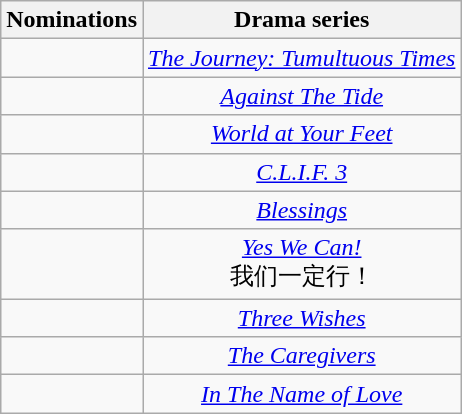<table class="wikitable" style="text-align:center;">
<tr>
<th scope="col" width="55">Nominations</th>
<th scope="col" align="center">Drama series</th>
</tr>
<tr>
<td></td>
<td><em><a href='#'>The Journey: Tumultuous Times</a></em></td>
</tr>
<tr>
<td></td>
<td><em><a href='#'>Against The Tide</a></em></td>
</tr>
<tr>
<td></td>
<td><em><a href='#'>World at Your Feet</a></em></td>
</tr>
<tr>
<td></td>
<td><em><a href='#'>C.L.I.F. 3</a></em></td>
</tr>
<tr>
<td></td>
<td><em><a href='#'>Blessings</a></em></td>
</tr>
<tr>
<td></td>
<td><em><a href='#'>Yes We Can!</a></em><br>我们一定行！</td>
</tr>
<tr>
<td></td>
<td><em><a href='#'>Three Wishes</a></em></td>
</tr>
<tr>
<td></td>
<td><em><a href='#'>The Caregivers</a></em></td>
</tr>
<tr>
<td></td>
<td><em><a href='#'>In The Name of Love</a></em></td>
</tr>
</table>
